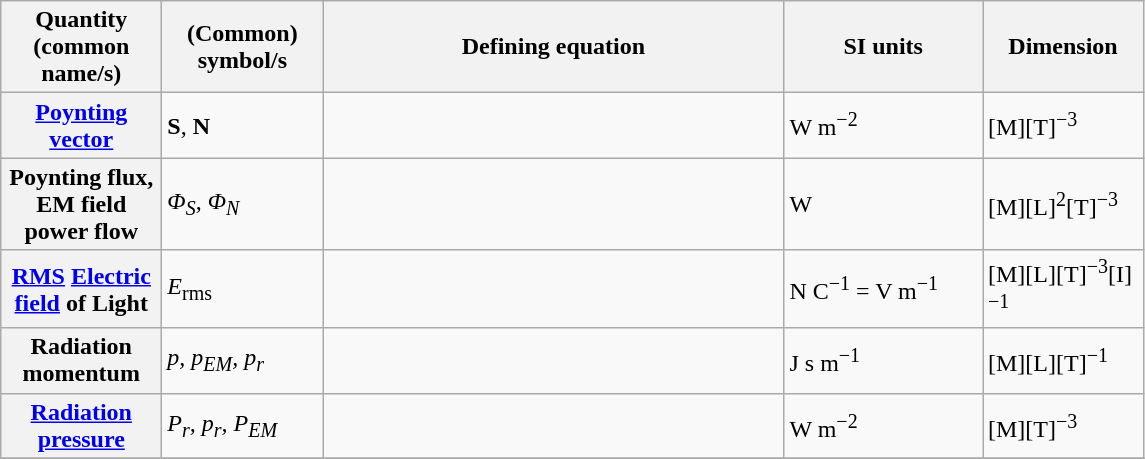<table class="wikitable">
<tr>
<th scope="col" width="100">Quantity (common name/s)</th>
<th scope="col" width="100">(Common) symbol/s</th>
<th scope="col" width="300">Defining equation</th>
<th scope="col" width="125">SI units</th>
<th scope="col" width="100">Dimension</th>
</tr>
<tr>
<th><a href='#'>Poynting vector</a></th>
<td><strong>S</strong>, <strong>N</strong></td>
<td></td>
<td>W m<sup>−2</sup></td>
<td>[M][T]<sup>−3</sup></td>
</tr>
<tr>
<th>Poynting flux, EM field power flow</th>
<td><em>Φ<sub>S</sub></em>, <em>Φ<sub>N</sub></em></td>
<td></td>
<td>W</td>
<td>[M][L]<sup>2</sup>[T]<sup>−3</sup></td>
</tr>
<tr>
<th><a href='#'>RMS</a> <a href='#'>Electric field</a> of Light</th>
<td><em>E</em><sub>rms</sub></td>
<td></td>
<td>N C<sup>−1</sup> = V m<sup>−1</sup></td>
<td>[M][L][T]<sup>−3</sup>[I]<sup>−1</sup></td>
</tr>
<tr>
<th>Radiation momentum</th>
<td><em>p, p<sub>EM</sub>, p<sub>r</sub></em></td>
<td></td>
<td>J s m<sup>−1</sup></td>
<td>[M][L][T]<sup>−1</sup></td>
</tr>
<tr>
<th><a href='#'>Radiation pressure</a></th>
<td><em>P<sub>r</sub>, p<sub>r</sub>, P<sub>EM</sub></em></td>
<td></td>
<td>W m<sup>−2</sup></td>
<td>[M][T]<sup>−3</sup></td>
</tr>
<tr>
</tr>
</table>
